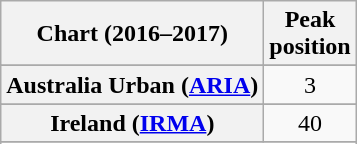<table class="wikitable plainrowheaders sortable" style="text-align:center;">
<tr>
<th scope="col">Chart (2016–2017)</th>
<th scope="col">Peak<br>position</th>
</tr>
<tr>
</tr>
<tr>
<th scope="row">Australia Urban (<a href='#'>ARIA</a>)</th>
<td>3</td>
</tr>
<tr>
</tr>
<tr>
</tr>
<tr>
</tr>
<tr>
</tr>
<tr>
</tr>
<tr>
</tr>
<tr>
</tr>
<tr>
<th scope="row">Ireland (<a href='#'>IRMA</a>)</th>
<td>40</td>
</tr>
<tr>
</tr>
<tr>
</tr>
<tr>
</tr>
<tr>
</tr>
<tr>
</tr>
<tr>
</tr>
<tr>
</tr>
<tr>
</tr>
<tr>
</tr>
<tr>
</tr>
<tr>
</tr>
<tr>
</tr>
<tr>
</tr>
</table>
